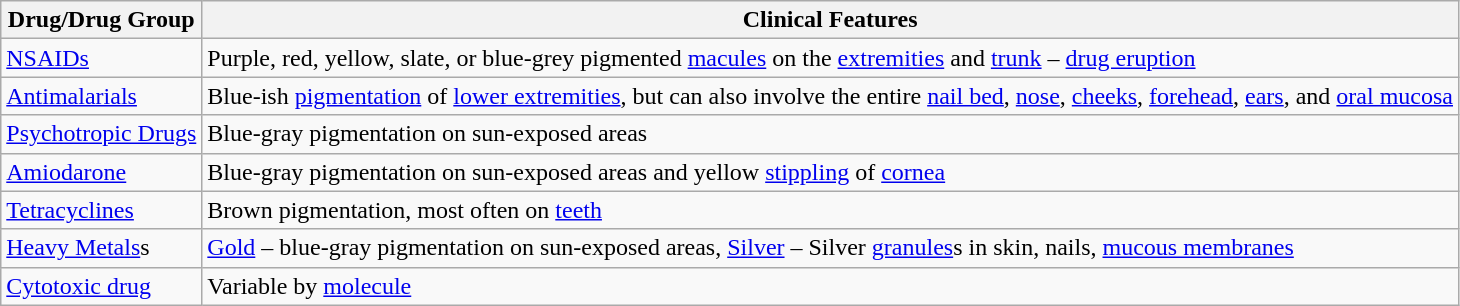<table class="wikitable">
<tr>
<th>Drug/Drug Group</th>
<th>Clinical Features </th>
</tr>
<tr>
<td><a href='#'>NSAIDs</a></td>
<td>Purple, red, yellow, slate, or blue-grey pigmented <a href='#'>macules</a> on the <a href='#'>extremities</a> and <a href='#'>trunk</a> – <a href='#'>drug eruption</a></td>
</tr>
<tr>
<td><a href='#'>Antimalarials</a></td>
<td>Blue-ish <a href='#'>pigmentation</a> of <a href='#'>lower extremities</a>, but can also involve the entire <a href='#'>nail bed</a>, <a href='#'>nose</a>, <a href='#'>cheeks</a>, <a href='#'>forehead</a>, <a href='#'>ears</a>, and <a href='#'>oral mucosa</a></td>
</tr>
<tr>
<td><a href='#'>Psychotropic Drugs</a></td>
<td>Blue-gray pigmentation on sun-exposed areas</td>
</tr>
<tr>
<td><a href='#'>Amiodarone</a></td>
<td>Blue-gray pigmentation on sun-exposed areas and yellow <a href='#'>stippling</a> of <a href='#'>cornea</a></td>
</tr>
<tr>
<td><a href='#'>Tetracyclines</a></td>
<td>Brown pigmentation, most often on <a href='#'>teeth</a></td>
</tr>
<tr>
<td><a href='#'>Heavy Metals</a>s</td>
<td><a href='#'>Gold</a> – blue-gray pigmentation on sun-exposed areas, <a href='#'>Silver</a> – Silver <a href='#'>granules</a>s in skin, nails, <a href='#'>mucous membranes</a></td>
</tr>
<tr>
<td><a href='#'>Cytotoxic drug</a></td>
<td>Variable by <a href='#'>molecule</a></td>
</tr>
</table>
